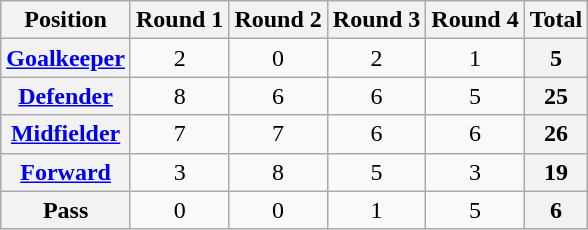<table class="wikitable sortable" style="text-align:center">
<tr>
<th>Position</th>
<th>Round 1</th>
<th>Round 2</th>
<th>Round 3</th>
<th>Round 4</th>
<th>Total</th>
</tr>
<tr>
<th><a href='#'>Goalkeeper</a></th>
<td>2</td>
<td>0</td>
<td>2</td>
<td>1</td>
<th>5</th>
</tr>
<tr>
<th><a href='#'>Defender</a></th>
<td>8</td>
<td>6</td>
<td>6</td>
<td>5</td>
<th>25</th>
</tr>
<tr>
<th><a href='#'>Midfielder</a></th>
<td>7</td>
<td>7</td>
<td>6</td>
<td>6</td>
<th>26</th>
</tr>
<tr>
<th><a href='#'>Forward</a></th>
<td>3</td>
<td>8</td>
<td>5</td>
<td>3</td>
<th>19</th>
</tr>
<tr>
<th>Pass</th>
<td>0</td>
<td>0</td>
<td>1</td>
<td>5</td>
<th>6</th>
</tr>
</table>
